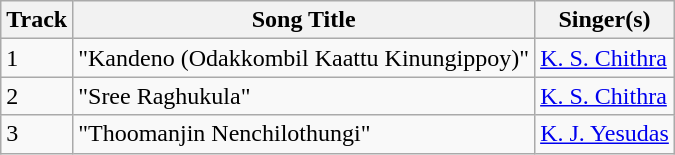<table class="wikitable">
<tr>
<th>Track</th>
<th>Song Title</th>
<th>Singer(s)</th>
</tr>
<tr>
<td>1</td>
<td>"Kandeno (Odakkombil Kaattu Kinungippoy)"</td>
<td><a href='#'>K. S. Chithra</a></td>
</tr>
<tr>
<td>2</td>
<td>"Sree Raghukula"</td>
<td><a href='#'>K. S. Chithra</a></td>
</tr>
<tr>
<td>3</td>
<td>"Thoomanjin Nenchilothungi"</td>
<td><a href='#'>K. J. Yesudas</a></td>
</tr>
</table>
